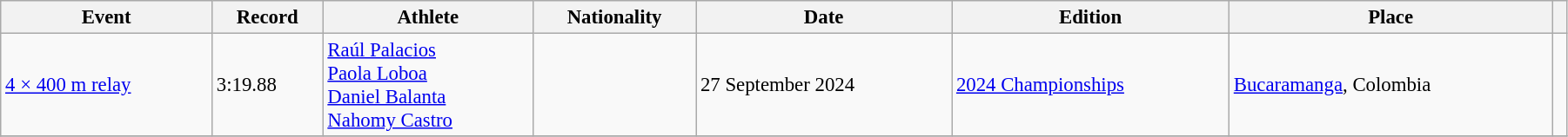<table class="wikitable" style="font-size:95%; width: 95%;">
<tr>
<th>Event</th>
<th>Record</th>
<th>Athlete</th>
<th>Nationality</th>
<th>Date</th>
<th>Edition</th>
<th>Place</th>
<th></th>
</tr>
<tr>
<td><a href='#'>4 × 400 m relay</a></td>
<td>3:19.88</td>
<td><a href='#'>Raúl Palacios</a><br><a href='#'>Paola Loboa</a><br><a href='#'>Daniel Balanta</a><br><a href='#'>Nahomy Castro</a></td>
<td></td>
<td>27 September 2024</td>
<td><a href='#'>2024 Championships</a></td>
<td><a href='#'>Bucaramanga</a>, Colombia</td>
<td></td>
</tr>
<tr>
</tr>
</table>
